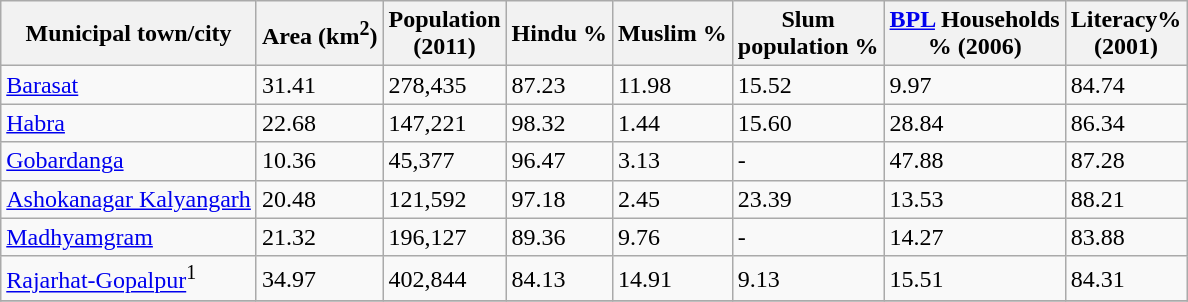<table class="wikitable sortable">
<tr>
<th>Municipal town/city</th>
<th>Area (km<sup>2</sup>)</th>
<th>Population<br>(2011)</th>
<th>Hindu %</th>
<th>Muslim %</th>
<th>Slum<br> population %</th>
<th><a href='#'>BPL</a> Households<br> % (2006)</th>
<th>Literacy%<br> (2001)</th>
</tr>
<tr>
<td><a href='#'>Barasat</a></td>
<td>31.41</td>
<td>278,435</td>
<td>87.23</td>
<td>11.98</td>
<td>15.52</td>
<td>9.97</td>
<td>84.74</td>
</tr>
<tr>
<td><a href='#'>Habra</a></td>
<td>22.68</td>
<td>147,221</td>
<td>98.32</td>
<td>1.44</td>
<td>15.60</td>
<td>28.84</td>
<td>86.34</td>
</tr>
<tr>
<td><a href='#'>Gobardanga</a></td>
<td>10.36</td>
<td>45,377</td>
<td>96.47</td>
<td>3.13</td>
<td>-</td>
<td>47.88</td>
<td>87.28</td>
</tr>
<tr>
<td><a href='#'>Ashokanagar Kalyangarh</a></td>
<td>20.48</td>
<td>121,592</td>
<td>97.18</td>
<td>2.45</td>
<td>23.39</td>
<td>13.53</td>
<td>88.21</td>
</tr>
<tr>
<td><a href='#'>Madhyamgram</a></td>
<td>21.32</td>
<td>196,127</td>
<td>89.36</td>
<td>9.76</td>
<td>-</td>
<td>14.27</td>
<td>83.88</td>
</tr>
<tr>
<td><a href='#'>Rajarhat-Gopalpur</a><sup>1</sup></td>
<td>34.97</td>
<td>402,844</td>
<td>84.13</td>
<td>14.91</td>
<td>9.13</td>
<td>15.51</td>
<td>84.31</td>
</tr>
<tr>
</tr>
</table>
